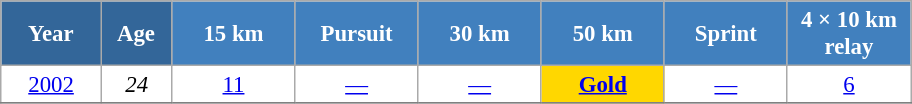<table class="wikitable" style="font-size:95%; text-align:center; border:grey solid 1px; border-collapse:collapse; background:#ffffff;">
<tr>
<th style="background-color:#369; color:white; width:60px;"> Year </th>
<th style="background-color:#369; color:white; width:40px;"> Age </th>
<th style="background-color:#4180be; color:white; width:75px;"> 15 km </th>
<th style="background-color:#4180be; color:white; width:75px;"> Pursuit </th>
<th style="background-color:#4180be; color:white; width:75px;"> 30 km </th>
<th style="background-color:#4180be; color:white; width:75px;"> 50 km </th>
<th style="background-color:#4180be; color:white; width:75px;"> Sprint </th>
<th style="background-color:#4180be; color:white; width:75px;"> 4 × 10 km <br> relay </th>
</tr>
<tr>
<td><a href='#'>2002</a></td>
<td><em>24</em></td>
<td><a href='#'>11</a></td>
<td><a href='#'>—</a></td>
<td><a href='#'>—</a></td>
<td bgcolor=gold><a href='#'><strong>Gold</strong></a></td>
<td><a href='#'>—</a></td>
<td><a href='#'>6</a></td>
</tr>
<tr>
</tr>
</table>
